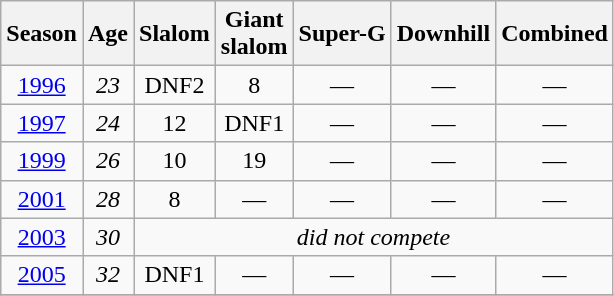<table class=wikitable style="text-align:center">
<tr>
<th>Season</th>
<th>Age</th>
<th>Slalom</th>
<th>Giant<br>slalom</th>
<th>Super-G</th>
<th>Downhill</th>
<th>Combined</th>
</tr>
<tr>
<td><a href='#'>1996</a></td>
<td><em>23</em></td>
<td>DNF2</td>
<td>8</td>
<td>—</td>
<td>—</td>
<td>—</td>
</tr>
<tr>
<td><a href='#'>1997</a></td>
<td><em>24</em></td>
<td>12</td>
<td>DNF1</td>
<td>—</td>
<td>—</td>
<td>—</td>
</tr>
<tr>
<td><a href='#'>1999</a></td>
<td><em>26</em></td>
<td>10</td>
<td>19</td>
<td>—</td>
<td>—</td>
<td>—</td>
</tr>
<tr>
<td><a href='#'>2001</a></td>
<td><em>28</em></td>
<td>8</td>
<td>—</td>
<td>—</td>
<td>—</td>
<td>—</td>
</tr>
<tr>
<td><a href='#'>2003</a></td>
<td><em>30</em></td>
<td colspan="5"><em>did not compete</em></td>
</tr>
<tr>
<td><a href='#'>2005</a></td>
<td><em>32</em></td>
<td>DNF1</td>
<td>—</td>
<td>—</td>
<td>—</td>
<td>—</td>
</tr>
<tr>
</tr>
</table>
